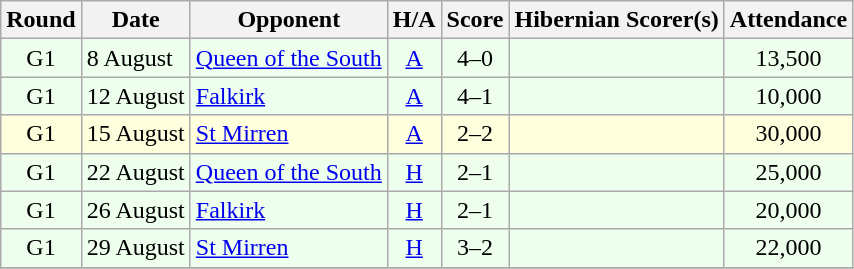<table class="wikitable" style="text-align:center">
<tr>
<th>Round</th>
<th>Date</th>
<th>Opponent</th>
<th>H/A</th>
<th>Score</th>
<th>Hibernian Scorer(s)</th>
<th>Attendance</th>
</tr>
<tr bgcolor=#EEFFEE>
<td>G1</td>
<td align=left>8 August</td>
<td align=left><a href='#'>Queen of the South</a></td>
<td><a href='#'>A</a></td>
<td>4–0</td>
<td align=left></td>
<td>13,500</td>
</tr>
<tr bgcolor=#EEFFEE>
<td>G1</td>
<td align=left>12 August</td>
<td align=left><a href='#'>Falkirk</a></td>
<td><a href='#'>A</a></td>
<td>4–1</td>
<td align=left></td>
<td>10,000</td>
</tr>
<tr bgcolor=#FFFFDD>
<td>G1</td>
<td align=left>15 August</td>
<td align=left><a href='#'>St Mirren</a></td>
<td><a href='#'>A</a></td>
<td>2–2</td>
<td align=left></td>
<td>30,000</td>
</tr>
<tr bgcolor=#EEFFEE>
<td>G1</td>
<td align=left>22 August</td>
<td align=left><a href='#'>Queen of the South</a></td>
<td><a href='#'>H</a></td>
<td>2–1</td>
<td align=left></td>
<td>25,000</td>
</tr>
<tr bgcolor=#EEFFEE>
<td>G1</td>
<td align=left>26 August</td>
<td align=left><a href='#'>Falkirk</a></td>
<td><a href='#'>H</a></td>
<td>2–1</td>
<td align=left></td>
<td>20,000</td>
</tr>
<tr bgcolor=#EEFFEE>
<td>G1</td>
<td align=left>29 August</td>
<td align=left><a href='#'>St Mirren</a></td>
<td><a href='#'>H</a></td>
<td>3–2</td>
<td align=left></td>
<td>22,000</td>
</tr>
<tr>
</tr>
</table>
